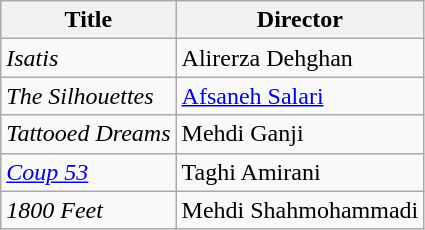<table class="wikitable sortable">
<tr>
<th>Title</th>
<th>Director</th>
</tr>
<tr>
<td><em>Isatis</em></td>
<td>Alirerza Dehghan</td>
</tr>
<tr>
<td><em>The Silhouettes</em></td>
<td><a href='#'>Afsaneh Salari</a></td>
</tr>
<tr>
<td><em>Tattooed Dreams</em></td>
<td>Mehdi Ganji</td>
</tr>
<tr>
<td><em><a href='#'>Coup 53</a></em></td>
<td>Taghi Amirani</td>
</tr>
<tr>
<td><em>1800 Feet</em></td>
<td>Mehdi Shahmohammadi</td>
</tr>
</table>
